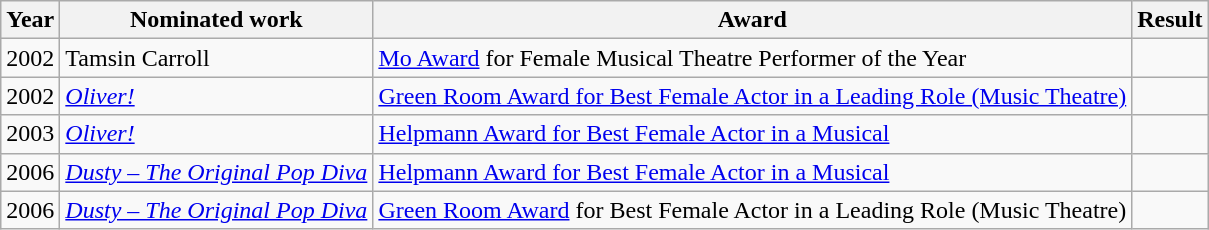<table class="wikitable sortable">
<tr>
<th>Year</th>
<th>Nominated work</th>
<th>Award</th>
<th>Result</th>
</tr>
<tr>
<td>2002</td>
<td>Tamsin Carroll</td>
<td><a href='#'>Mo Award</a> for Female Musical Theatre Performer of the Year</td>
<td></td>
</tr>
<tr>
<td>2002</td>
<td><em><a href='#'>Oliver!</a></em></td>
<td><a href='#'>Green Room Award for Best Female Actor in a Leading Role (Music Theatre)</a></td>
<td></td>
</tr>
<tr>
<td>2003</td>
<td><em><a href='#'>Oliver!</a></em></td>
<td><a href='#'>Helpmann Award for Best Female Actor in a Musical</a></td>
<td></td>
</tr>
<tr>
<td>2006</td>
<td><em><a href='#'>Dusty – The Original Pop Diva</a></em></td>
<td><a href='#'>Helpmann Award for Best Female Actor in a Musical</a></td>
<td></td>
</tr>
<tr>
<td>2006</td>
<td><em><a href='#'>Dusty – The Original Pop Diva</a></em></td>
<td><a href='#'>Green Room Award</a> for Best Female Actor in a Leading Role (Music Theatre)</td>
<td></td>
</tr>
</table>
